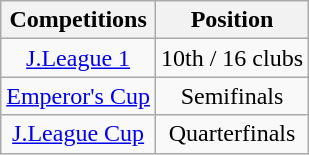<table class="wikitable" style="text-align:center;">
<tr>
<th>Competitions</th>
<th>Position</th>
</tr>
<tr>
<td><a href='#'>J.League 1</a></td>
<td>10th / 16 clubs</td>
</tr>
<tr>
<td><a href='#'>Emperor's Cup</a></td>
<td>Semifinals</td>
</tr>
<tr>
<td><a href='#'>J.League Cup</a></td>
<td>Quarterfinals</td>
</tr>
</table>
